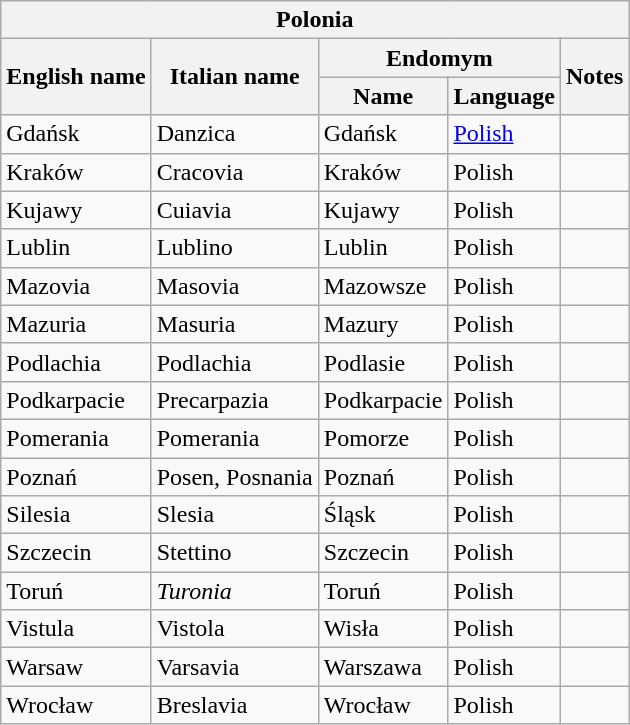<table class="wikitable sortable">
<tr>
<th colspan="5"> Polonia</th>
</tr>
<tr>
<th rowspan="2">English name</th>
<th rowspan="2">Italian name</th>
<th colspan="2">Endomym</th>
<th rowspan="2">Notes</th>
</tr>
<tr>
<th>Name</th>
<th>Language</th>
</tr>
<tr>
<td>Gdańsk</td>
<td>Danzica</td>
<td>Gdańsk</td>
<td><a href='#'>Polish</a></td>
<td></td>
</tr>
<tr>
<td>Kraków</td>
<td>Cracovia</td>
<td>Kraków</td>
<td>Polish</td>
<td></td>
</tr>
<tr>
<td>Kujawy</td>
<td>Cuiavia</td>
<td>Kujawy</td>
<td>Polish</td>
<td></td>
</tr>
<tr>
<td>Lublin</td>
<td>Lublino</td>
<td>Lublin</td>
<td>Polish</td>
<td></td>
</tr>
<tr>
<td>Mazovia</td>
<td>Masovia</td>
<td>Mazowsze</td>
<td>Polish</td>
<td></td>
</tr>
<tr>
<td>Mazuria</td>
<td>Masuria</td>
<td>Mazury</td>
<td>Polish</td>
<td></td>
</tr>
<tr>
<td>Podlachia</td>
<td>Podlachia</td>
<td>Podlasie</td>
<td>Polish</td>
<td></td>
</tr>
<tr>
<td>Podkarpacie</td>
<td>Precarpazia</td>
<td>Podkarpacie</td>
<td>Polish</td>
<td></td>
</tr>
<tr>
<td>Pomerania</td>
<td>Pomerania</td>
<td>Pomorze</td>
<td>Polish</td>
<td></td>
</tr>
<tr>
<td>Poznań</td>
<td>Posen, Posnania</td>
<td>Poznań</td>
<td>Polish</td>
<td></td>
</tr>
<tr>
<td>Silesia</td>
<td>Slesia</td>
<td>Śląsk</td>
<td>Polish</td>
<td></td>
</tr>
<tr>
<td>Szczecin</td>
<td>Stettino</td>
<td>Szczecin</td>
<td>Polish</td>
<td></td>
</tr>
<tr>
<td>Toruń</td>
<td><em>Turonia</em></td>
<td>Toruń</td>
<td>Polish</td>
<td></td>
</tr>
<tr>
<td>Vistula</td>
<td>Vistola</td>
<td>Wisła</td>
<td>Polish</td>
<td></td>
</tr>
<tr>
<td>Warsaw</td>
<td>Varsavia</td>
<td>Warszawa</td>
<td>Polish</td>
<td></td>
</tr>
<tr>
<td>Wrocław</td>
<td>Breslavia</td>
<td>Wrocław</td>
<td>Polish</td>
<td></td>
</tr>
</table>
